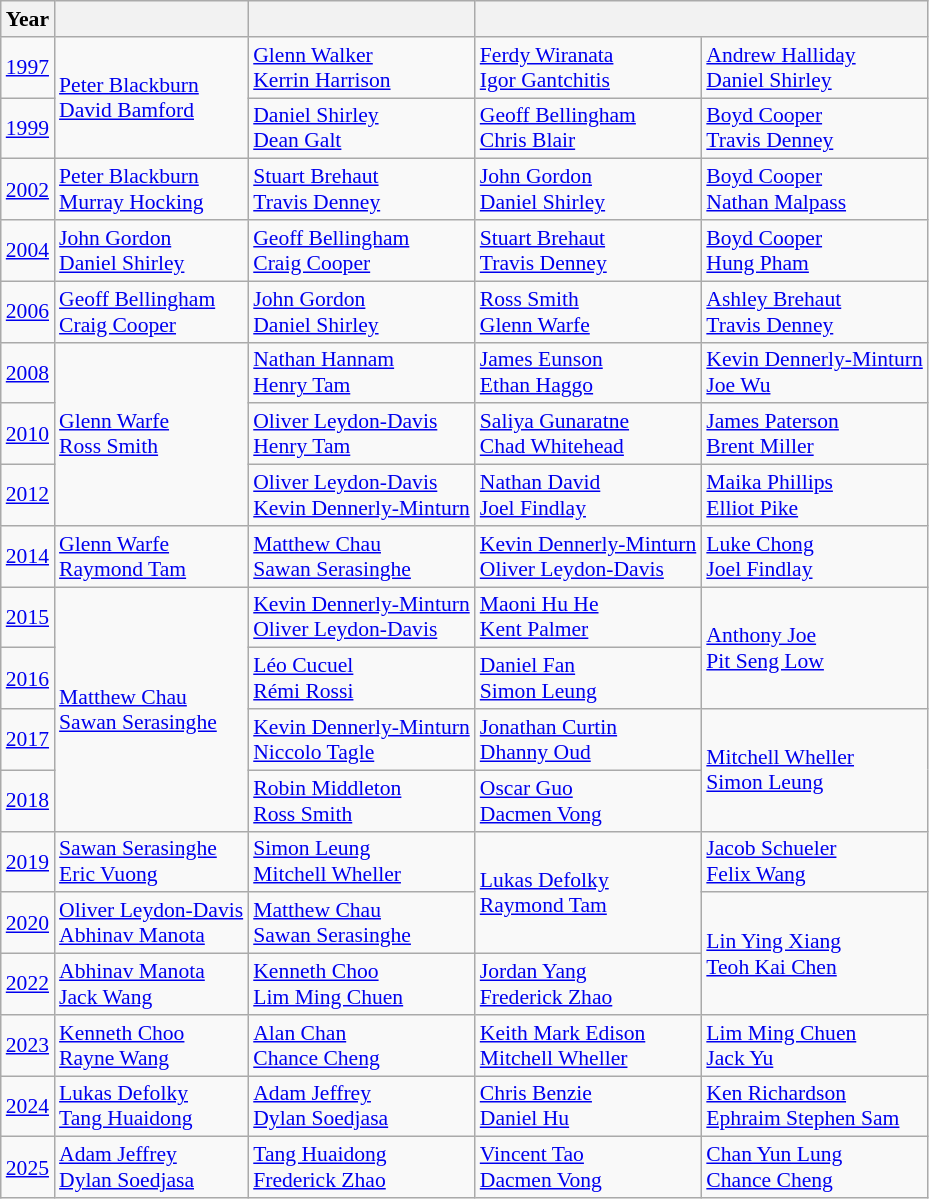<table class=wikitable style="font-size:90%;">
<tr>
<th>Year</th>
<th></th>
<th></th>
<th colspan=2></th>
</tr>
<tr>
<td><a href='#'>1997</a></td>
<td rowspan="2"> <a href='#'>Peter Blackburn</a><br> <a href='#'>David Bamford</a></td>
<td> <a href='#'>Glenn Walker</a><br> <a href='#'>Kerrin Harrison</a></td>
<td> <a href='#'>Ferdy Wiranata</a><br> <a href='#'>Igor Gantchitis</a></td>
<td> <a href='#'>Andrew Halliday</a><br> <a href='#'>Daniel Shirley</a></td>
</tr>
<tr>
<td><a href='#'>1999</a></td>
<td> <a href='#'>Daniel Shirley</a><br> <a href='#'>Dean Galt</a></td>
<td> <a href='#'>Geoff Bellingham</a><br> <a href='#'>Chris Blair</a></td>
<td> <a href='#'>Boyd Cooper</a><br> <a href='#'>Travis Denney</a></td>
</tr>
<tr>
<td><a href='#'>2002</a></td>
<td> <a href='#'>Peter Blackburn</a><br> <a href='#'>Murray Hocking</a></td>
<td> <a href='#'>Stuart Brehaut</a><br> <a href='#'>Travis Denney</a></td>
<td> <a href='#'>John Gordon</a><br> <a href='#'>Daniel Shirley</a></td>
<td> <a href='#'>Boyd Cooper</a><br> <a href='#'>Nathan Malpass</a></td>
</tr>
<tr>
<td><a href='#'>2004</a></td>
<td> <a href='#'>John Gordon</a><br> <a href='#'>Daniel Shirley</a></td>
<td> <a href='#'>Geoff Bellingham</a><br> <a href='#'>Craig Cooper</a></td>
<td> <a href='#'>Stuart Brehaut</a><br> <a href='#'>Travis Denney</a></td>
<td> <a href='#'>Boyd Cooper</a><br> <a href='#'>Hung Pham</a></td>
</tr>
<tr>
<td><a href='#'>2006</a></td>
<td> <a href='#'>Geoff Bellingham</a><br> <a href='#'>Craig Cooper</a></td>
<td> <a href='#'>John Gordon</a><br> <a href='#'>Daniel Shirley</a></td>
<td> <a href='#'>Ross Smith</a><br> <a href='#'>Glenn Warfe</a></td>
<td> <a href='#'>Ashley Brehaut</a><br> <a href='#'>Travis Denney</a></td>
</tr>
<tr>
<td><a href='#'>2008</a></td>
<td rowspan="3"> <a href='#'>Glenn Warfe</a><br> <a href='#'>Ross Smith</a></td>
<td> <a href='#'>Nathan Hannam</a><br> <a href='#'>Henry Tam</a></td>
<td> <a href='#'>James Eunson</a><br> <a href='#'>Ethan Haggo</a></td>
<td> <a href='#'>Kevin Dennerly-Minturn</a><br> <a href='#'>Joe Wu</a></td>
</tr>
<tr>
<td><a href='#'>2010</a></td>
<td> <a href='#'>Oliver Leydon-Davis</a><br> <a href='#'>Henry Tam</a></td>
<td> <a href='#'>Saliya Gunaratne</a><br> <a href='#'>Chad Whitehead</a></td>
<td> <a href='#'>James Paterson</a><br> <a href='#'>Brent Miller</a></td>
</tr>
<tr>
<td><a href='#'>2012</a></td>
<td> <a href='#'>Oliver Leydon-Davis</a><br> <a href='#'>Kevin Dennerly-Minturn</a></td>
<td> <a href='#'>Nathan David</a><br> <a href='#'>Joel Findlay</a></td>
<td> <a href='#'>Maika Phillips</a><br> <a href='#'>Elliot Pike</a></td>
</tr>
<tr>
<td><a href='#'>2014</a></td>
<td> <a href='#'>Glenn Warfe</a> <br> <a href='#'>Raymond Tam</a></td>
<td> <a href='#'>Matthew Chau</a><br> <a href='#'>Sawan Serasinghe</a></td>
<td> <a href='#'>Kevin Dennerly-Minturn</a><br> <a href='#'>Oliver Leydon-Davis</a></td>
<td> <a href='#'>Luke Chong</a><br> <a href='#'>Joel Findlay</a></td>
</tr>
<tr>
<td><a href='#'>2015</a></td>
<td rowspan="4"> <a href='#'>Matthew Chau</a><br> <a href='#'>Sawan Serasinghe</a></td>
<td> <a href='#'>Kevin Dennerly-Minturn</a><br> <a href='#'>Oliver Leydon-Davis</a></td>
<td> <a href='#'>Maoni Hu He</a><br> <a href='#'>Kent Palmer</a></td>
<td rowspan="2"> <a href='#'>Anthony Joe</a><br> <a href='#'>Pit Seng Low</a></td>
</tr>
<tr>
<td><a href='#'>2016</a></td>
<td> <a href='#'>Léo Cucuel</a><br> <a href='#'>Rémi Rossi</a></td>
<td> <a href='#'>Daniel Fan</a><br> <a href='#'>Simon Leung</a></td>
</tr>
<tr>
<td><a href='#'>2017</a></td>
<td> <a href='#'>Kevin Dennerly-Minturn</a><br> <a href='#'>Niccolo Tagle</a></td>
<td> <a href='#'>Jonathan Curtin</a><br> <a href='#'>Dhanny Oud</a></td>
<td rowspan="2"> <a href='#'>Mitchell Wheller</a><br> <a href='#'>Simon Leung</a></td>
</tr>
<tr>
<td><a href='#'>2018</a></td>
<td> <a href='#'>Robin Middleton</a><br> <a href='#'>Ross Smith</a></td>
<td> <a href='#'>Oscar Guo</a><br> <a href='#'>Dacmen Vong</a></td>
</tr>
<tr>
<td><a href='#'>2019</a></td>
<td> <a href='#'>Sawan Serasinghe</a><br> <a href='#'>Eric Vuong</a></td>
<td> <a href='#'>Simon Leung</a><br> <a href='#'>Mitchell Wheller</a></td>
<td rowspan="2"> <a href='#'>Lukas Defolky</a><br> <a href='#'>Raymond Tam</a></td>
<td> <a href='#'>Jacob Schueler</a><br> <a href='#'>Felix Wang</a></td>
</tr>
<tr>
<td><a href='#'>2020</a></td>
<td> <a href='#'>Oliver Leydon-Davis</a><br> <a href='#'>Abhinav Manota</a></td>
<td> <a href='#'>Matthew Chau</a><br> <a href='#'>Sawan Serasinghe</a></td>
<td rowspan="2"> <a href='#'>Lin Ying Xiang</a><br> <a href='#'>Teoh Kai Chen</a></td>
</tr>
<tr>
<td><a href='#'>2022</a></td>
<td> <a href='#'>Abhinav Manota</a><br> <a href='#'>Jack Wang</a></td>
<td> <a href='#'>Kenneth Choo</a><br> <a href='#'>Lim Ming Chuen</a></td>
<td> <a href='#'>Jordan Yang</a><br> <a href='#'>Frederick Zhao</a></td>
</tr>
<tr>
<td><a href='#'>2023</a></td>
<td> <a href='#'>Kenneth Choo</a><br> <a href='#'>Rayne Wang</a></td>
<td> <a href='#'>Alan Chan</a><br> <a href='#'>Chance Cheng</a></td>
<td> <a href='#'>Keith Mark Edison</a><br> <a href='#'>Mitchell Wheller</a></td>
<td> <a href='#'>Lim Ming Chuen</a><br> <a href='#'>Jack Yu</a></td>
</tr>
<tr>
<td><a href='#'>2024</a></td>
<td> <a href='#'>Lukas Defolky</a><br> <a href='#'>Tang Huaidong</a></td>
<td> <a href='#'>Adam Jeffrey</a><br> <a href='#'>Dylan Soedjasa</a></td>
<td> <a href='#'>Chris Benzie</a><br> <a href='#'>Daniel Hu</a></td>
<td> <a href='#'>Ken Richardson</a><br> <a href='#'>Ephraim Stephen Sam</a></td>
</tr>
<tr>
<td><a href='#'>2025</a></td>
<td> <a href='#'>Adam Jeffrey</a><br> <a href='#'>Dylan Soedjasa</a></td>
<td> <a href='#'>Tang Huaidong</a><br> <a href='#'>Frederick Zhao</a></td>
<td> <a href='#'>Vincent Tao</a><br> <a href='#'>Dacmen Vong</a></td>
<td> <a href='#'>Chan Yun Lung</a><br> <a href='#'>Chance Cheng</a></td>
</tr>
</table>
